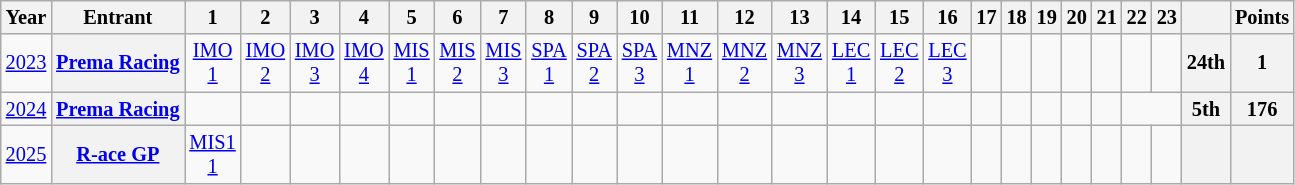<table class="wikitable" style="text-align:center; font-size:85%">
<tr>
<th>Year</th>
<th>Entrant</th>
<th>1</th>
<th>2</th>
<th>3</th>
<th>4</th>
<th>5</th>
<th>6</th>
<th>7</th>
<th>8</th>
<th>9</th>
<th>10</th>
<th>11</th>
<th>12</th>
<th>13</th>
<th>14</th>
<th>15</th>
<th>16</th>
<th>17</th>
<th>18</th>
<th>19</th>
<th>20</th>
<th>21</th>
<th>22</th>
<th>23</th>
<th></th>
<th>Points</th>
</tr>
<tr>
<td><a href='#'>2023</a></td>
<th nowrap><a href='#'>Prema Racing</a></th>
<td><a href='#'>IMO<br>1</a></td>
<td><a href='#'>IMO<br>2</a></td>
<td><a href='#'>IMO<br>3</a></td>
<td><a href='#'>IMO<br>4</a></td>
<td><a href='#'>MIS<br>1</a></td>
<td><a href='#'>MIS<br>2</a></td>
<td><a href='#'>MIS<br>3</a></td>
<td><a href='#'>SPA<br>1</a></td>
<td><a href='#'>SPA<br>2</a></td>
<td><a href='#'>SPA<br>3</a></td>
<td><a href='#'>MNZ<br>1</a></td>
<td><a href='#'>MNZ<br>2</a></td>
<td><a href='#'>MNZ<br>3</a></td>
<td><a href='#'>LEC<br>1</a></td>
<td><a href='#'>LEC<br>2</a></td>
<td><a href='#'>LEC<br>3</a></td>
<td></td>
<td></td>
<td></td>
<td></td>
<td></td>
<td></td>
<td></td>
<th>24th</th>
<th>1</th>
</tr>
<tr>
<td><a href='#'>2024</a></td>
<th nowrap><a href='#'>Prema Racing</a></th>
<td></td>
<td></td>
<td></td>
<td></td>
<td></td>
<td></td>
<td></td>
<td></td>
<td></td>
<td></td>
<td></td>
<td></td>
<td></td>
<td></td>
<td></td>
<td></td>
<td></td>
<td></td>
<td></td>
<td></td>
<td></td>
<td colspan="2"></td>
<th>5th</th>
<th>176</th>
</tr>
<tr>
<td><a href='#'>2025</a></td>
<th nowrap><a href='#'>R-ace GP</a></th>
<td><a href='#'>MIS1<br>1</a></td>
<td></td>
<td></td>
<td></td>
<td></td>
<td></td>
<td></td>
<td></td>
<td></td>
<td></td>
<td></td>
<td></td>
<td></td>
<td></td>
<td></td>
<td></td>
<td></td>
<td></td>
<td></td>
<td></td>
<td></td>
<td></td>
<td></td>
<th></th>
<th></th>
</tr>
</table>
